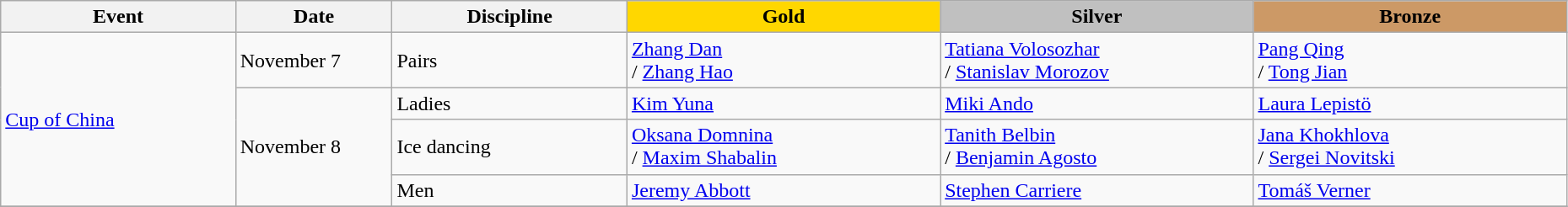<table class="wikitable" width="98%">
<tr>
<th width="15%">Event</th>
<th width="10%">Date</th>
<th width="15%">Discipline</th>
<td width = "20%" align="center" bgcolor="gold"><strong>Gold</strong></td>
<td width = "20%" align="center" bgcolor="silver"><strong>Silver</strong></td>
<td width = "20%" align="center" bgcolor="cc9966"><strong>Bronze</strong></td>
</tr>
<tr>
<td rowspan="4"> <a href='#'>Cup of China</a></td>
<td>November 7</td>
<td>Pairs</td>
<td> <a href='#'>Zhang Dan</a> <br>/  <a href='#'>Zhang Hao</a></td>
<td> <a href='#'>Tatiana Volosozhar</a> <br>/ <a href='#'>Stanislav Morozov</a></td>
<td> <a href='#'>Pang Qing</a> <br>/  <a href='#'>Tong Jian</a></td>
</tr>
<tr>
<td rowspan=3>November 8</td>
<td>Ladies</td>
<td> <a href='#'>Kim Yuna</a></td>
<td> <a href='#'>Miki Ando</a></td>
<td> <a href='#'>Laura Lepistö</a></td>
</tr>
<tr>
<td>Ice dancing</td>
<td> <a href='#'>Oksana Domnina</a> <br>/  <a href='#'>Maxim Shabalin</a></td>
<td> <a href='#'>Tanith Belbin</a> <br>/  <a href='#'>Benjamin Agosto</a></td>
<td> <a href='#'>Jana Khokhlova</a> <br>/  <a href='#'>Sergei Novitski</a></td>
</tr>
<tr>
<td>Men</td>
<td> <a href='#'>Jeremy Abbott</a></td>
<td> <a href='#'>Stephen Carriere</a></td>
<td> <a href='#'>Tomáš Verner</a></td>
</tr>
<tr>
</tr>
</table>
